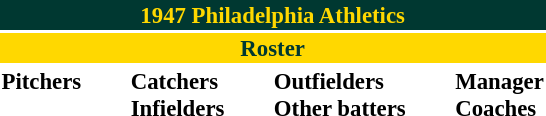<table class="toccolours" style="font-size: 95%;">
<tr>
<th colspan="10" style="background-color: #003831; color: #FFD800; text-align: center;">1947 Philadelphia Athletics</th>
</tr>
<tr>
<td colspan="10" style="background-color: #FFD800; color: #003831; text-align: center;"><strong>Roster</strong></td>
</tr>
<tr>
<td valign="top"><strong>Pitchers</strong><br>








</td>
<td width="25px"></td>
<td valign="top"><strong>Catchers</strong><br>


<strong>Infielders</strong>









</td>
<td width="25px"></td>
<td valign="top"><strong>Outfielders</strong><br>





<strong>Other batters</strong>

</td>
<td width="25px"></td>
<td valign="top"><strong>Manager</strong><br>
<strong>Coaches</strong>




</td>
</tr>
</table>
